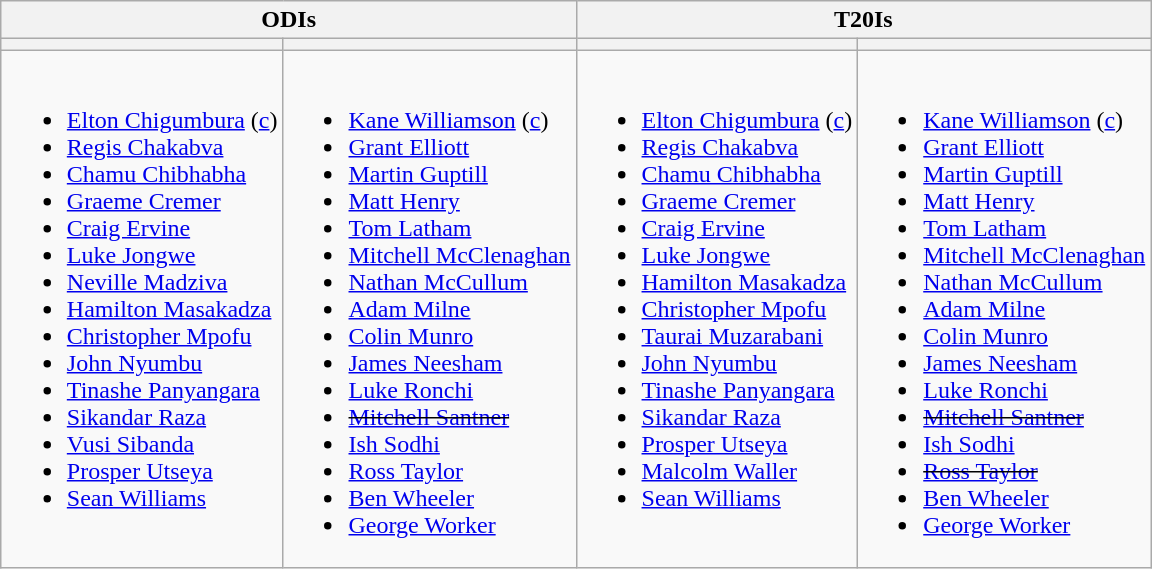<table class="wikitable" style="text-align:left; margin:auto">
<tr>
<th colspan=2>ODIs</th>
<th colspan=2>T20Is</th>
</tr>
<tr>
<th></th>
<th></th>
<th></th>
<th></th>
</tr>
<tr style="vertical-align:top">
<td><br><ul><li><a href='#'>Elton Chigumbura</a> (<a href='#'>c</a>)</li><li><a href='#'>Regis Chakabva</a></li><li><a href='#'>Chamu Chibhabha</a></li><li><a href='#'>Graeme Cremer</a></li><li><a href='#'>Craig Ervine</a></li><li><a href='#'>Luke Jongwe</a></li><li><a href='#'>Neville Madziva</a></li><li><a href='#'>Hamilton Masakadza</a></li><li><a href='#'>Christopher Mpofu</a></li><li><a href='#'>John Nyumbu</a></li><li><a href='#'>Tinashe Panyangara</a></li><li><a href='#'>Sikandar Raza</a></li><li><a href='#'>Vusi Sibanda</a></li><li><a href='#'>Prosper Utseya</a></li><li><a href='#'>Sean Williams</a></li></ul></td>
<td><br><ul><li><a href='#'>Kane Williamson</a> (<a href='#'>c</a>)</li><li><a href='#'>Grant Elliott</a></li><li><a href='#'>Martin Guptill</a></li><li><a href='#'>Matt Henry</a></li><li><a href='#'>Tom Latham</a></li><li><a href='#'>Mitchell McClenaghan</a></li><li><a href='#'>Nathan McCullum</a></li><li><a href='#'>Adam Milne</a></li><li><a href='#'>Colin Munro</a></li><li><a href='#'>James Neesham</a></li><li><a href='#'>Luke Ronchi</a></li><li><s><a href='#'>Mitchell Santner</a></s></li><li><a href='#'>Ish Sodhi</a></li><li><a href='#'>Ross Taylor</a></li><li><a href='#'>Ben Wheeler</a></li><li><a href='#'>George Worker</a></li></ul></td>
<td><br><ul><li><a href='#'>Elton Chigumbura</a> (<a href='#'>c</a>)</li><li><a href='#'>Regis Chakabva</a></li><li><a href='#'>Chamu Chibhabha</a></li><li><a href='#'>Graeme Cremer</a></li><li><a href='#'>Craig Ervine</a></li><li><a href='#'>Luke Jongwe</a></li><li><a href='#'>Hamilton Masakadza</a></li><li><a href='#'>Christopher Mpofu</a></li><li><a href='#'>Taurai Muzarabani</a></li><li><a href='#'>John Nyumbu</a></li><li><a href='#'>Tinashe Panyangara</a></li><li><a href='#'>Sikandar Raza</a></li><li><a href='#'>Prosper Utseya</a></li><li><a href='#'>Malcolm Waller</a></li><li><a href='#'>Sean Williams</a></li></ul></td>
<td><br><ul><li><a href='#'>Kane Williamson</a> (<a href='#'>c</a>)</li><li><a href='#'>Grant Elliott</a></li><li><a href='#'>Martin Guptill</a></li><li><a href='#'>Matt Henry</a></li><li><a href='#'>Tom Latham</a></li><li><a href='#'>Mitchell McClenaghan</a></li><li><a href='#'>Nathan McCullum</a></li><li><a href='#'>Adam Milne</a></li><li><a href='#'>Colin Munro</a></li><li><a href='#'>James Neesham</a></li><li><a href='#'>Luke Ronchi</a></li><li><s><a href='#'>Mitchell Santner</a></s></li><li><a href='#'>Ish Sodhi</a></li><li><s><a href='#'>Ross Taylor</a></s></li><li><a href='#'>Ben Wheeler</a></li><li><a href='#'>George Worker</a></li></ul></td>
</tr>
</table>
